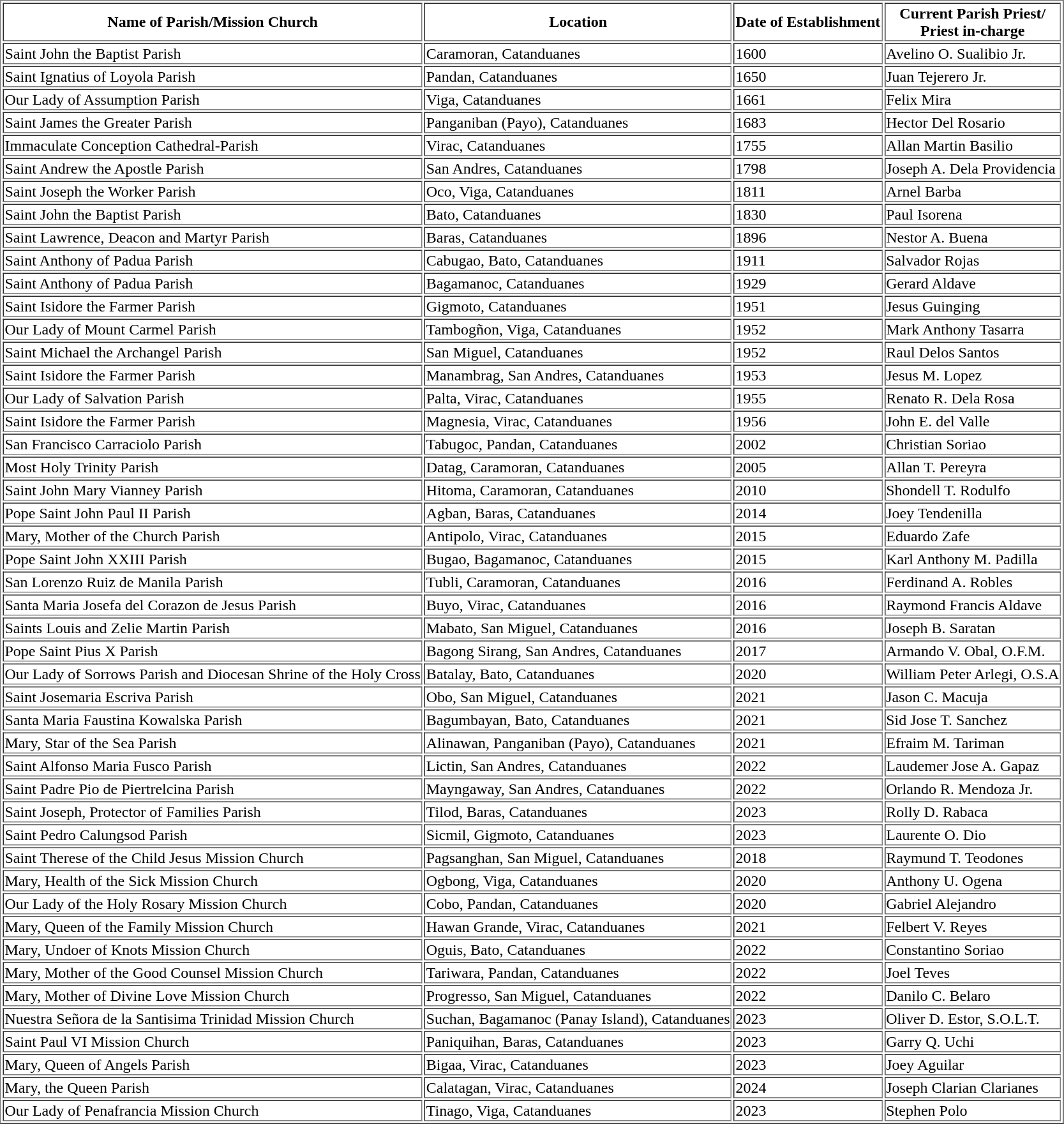<table border="1">
<tr>
<th>Name of Parish/Mission Church</th>
<th>Location</th>
<th>Date of Establishment</th>
<th>Current Parish Priest/<br>Priest in-charge</th>
</tr>
<tr>
<td>Saint John the Baptist Parish</td>
<td>Caramoran, Catanduanes</td>
<td>1600</td>
<td>Avelino O. Sualibio Jr.</td>
</tr>
<tr>
<td>Saint Ignatius of Loyola Parish</td>
<td>Pandan, Catanduanes</td>
<td>1650</td>
<td>Juan Tejerero Jr.</td>
</tr>
<tr>
<td>Our Lady of Assumption Parish</td>
<td>Viga, Catanduanes</td>
<td>1661</td>
<td>Felix Mira</td>
</tr>
<tr>
<td>Saint James the Greater Parish</td>
<td>Panganiban (Payo), Catanduanes</td>
<td>1683</td>
<td>Hector Del Rosario</td>
</tr>
<tr>
<td>Immaculate Conception Cathedral-Parish</td>
<td>Virac, Catanduanes</td>
<td>1755</td>
<td>Allan Martin Basilio</td>
</tr>
<tr>
<td>Saint Andrew the Apostle Parish</td>
<td>San Andres, Catanduanes</td>
<td>1798</td>
<td>Joseph A. Dela Providencia</td>
</tr>
<tr>
<td>Saint Joseph the Worker Parish</td>
<td>Oco, Viga, Catanduanes</td>
<td>1811</td>
<td>Arnel Barba</td>
</tr>
<tr>
<td>Saint John the Baptist Parish</td>
<td>Bato, Catanduanes</td>
<td>1830</td>
<td>Paul Isorena</td>
</tr>
<tr>
<td>Saint Lawrence, Deacon and Martyr Parish</td>
<td>Baras, Catanduanes</td>
<td>1896</td>
<td>Nestor A. Buena</td>
</tr>
<tr>
<td>Saint Anthony of Padua Parish</td>
<td>Cabugao, Bato, Catanduanes</td>
<td>1911</td>
<td>Salvador Rojas</td>
</tr>
<tr>
<td>Saint Anthony of Padua Parish</td>
<td>Bagamanoc, Catanduanes</td>
<td>1929</td>
<td>Gerard Aldave</td>
</tr>
<tr>
<td>Saint Isidore the Farmer Parish</td>
<td>Gigmoto, Catanduanes</td>
<td>1951</td>
<td>Jesus Guinging</td>
</tr>
<tr>
<td>Our Lady of Mount Carmel Parish</td>
<td>Tambogñon, Viga, Catanduanes</td>
<td>1952</td>
<td>Mark Anthony Tasarra</td>
</tr>
<tr>
<td>Saint Michael the Archangel Parish</td>
<td>San Miguel, Catanduanes</td>
<td>1952</td>
<td>Raul Delos Santos</td>
</tr>
<tr>
<td>Saint Isidore the Farmer Parish</td>
<td>Manambrag, San Andres, Catanduanes</td>
<td>1953</td>
<td>Jesus M. Lopez</td>
</tr>
<tr>
<td>Our Lady of Salvation Parish</td>
<td>Palta, Virac, Catanduanes</td>
<td>1955</td>
<td>Renato R. Dela Rosa</td>
</tr>
<tr>
<td>Saint Isidore the Farmer Parish</td>
<td>Magnesia, Virac, Catanduanes</td>
<td>1956</td>
<td>John E. del Valle</td>
</tr>
<tr>
<td>San Francisco Carraciolo Parish</td>
<td>Tabugoc, Pandan, Catanduanes</td>
<td>2002</td>
<td>Christian Soriao</td>
</tr>
<tr>
<td>Most Holy Trinity Parish</td>
<td>Datag, Caramoran, Catanduanes</td>
<td>2005</td>
<td>Allan T. Pereyra</td>
</tr>
<tr>
<td>Saint John Mary Vianney Parish</td>
<td>Hitoma, Caramoran, Catanduanes</td>
<td>2010</td>
<td>Shondell T. Rodulfo</td>
</tr>
<tr>
<td>Pope Saint John Paul II Parish</td>
<td>Agban, Baras, Catanduanes</td>
<td>2014</td>
<td>Joey Tendenilla</td>
</tr>
<tr>
<td>Mary, Mother of the Church Parish</td>
<td>Antipolo, Virac, Catanduanes</td>
<td>2015</td>
<td>Eduardo Zafe</td>
</tr>
<tr>
<td>Pope Saint John XXIII Parish</td>
<td>Bugao, Bagamanoc, Catanduanes</td>
<td>2015</td>
<td>Karl Anthony M. Padilla</td>
</tr>
<tr>
<td>San Lorenzo Ruiz de Manila Parish</td>
<td>Tubli, Caramoran, Catanduanes</td>
<td>2016</td>
<td>Ferdinand A. Robles</td>
</tr>
<tr>
<td>Santa Maria Josefa del Corazon de Jesus Parish</td>
<td>Buyo, Virac, Catanduanes</td>
<td>2016</td>
<td>Raymond Francis Aldave</td>
</tr>
<tr>
<td>Saints Louis and Zelie Martin Parish</td>
<td>Mabato, San Miguel, Catanduanes</td>
<td>2016</td>
<td>Joseph B. Saratan</td>
</tr>
<tr>
<td>Pope Saint Pius X Parish</td>
<td>Bagong Sirang, San Andres, Catanduanes</td>
<td>2017</td>
<td>Armando V. Obal, O.F.M.</td>
</tr>
<tr>
<td>Our Lady of Sorrows Parish and Diocesan Shrine of the Holy Cross</td>
<td>Batalay, Bato, Catanduanes</td>
<td>2020</td>
<td>William Peter Arlegi, O.S.A</td>
</tr>
<tr>
<td>Saint Josemaria Escriva Parish</td>
<td>Obo, San Miguel, Catanduanes</td>
<td>2021</td>
<td>Jason C. Macuja</td>
</tr>
<tr>
<td>Santa Maria Faustina Kowalska Parish</td>
<td>Bagumbayan, Bato, Catanduanes</td>
<td>2021</td>
<td>Sid Jose T. Sanchez</td>
</tr>
<tr>
<td>Mary, Star of the Sea Parish</td>
<td>Alinawan, Panganiban (Payo), Catanduanes</td>
<td>2021</td>
<td>Efraim M. Tariman</td>
</tr>
<tr>
<td>Saint Alfonso Maria Fusco Parish</td>
<td>Lictin, San Andres, Catanduanes</td>
<td>2022</td>
<td>Laudemer Jose A. Gapaz</td>
</tr>
<tr>
<td>Saint Padre Pio de Piertrelcina Parish</td>
<td>Mayngaway, San Andres, Catanduanes</td>
<td>2022</td>
<td>Orlando R. Mendoza Jr.</td>
</tr>
<tr>
<td>Saint Joseph, Protector of Families Parish</td>
<td>Tilod, Baras, Catanduanes</td>
<td>2023</td>
<td>Rolly D. Rabaca</td>
</tr>
<tr>
<td>Saint Pedro Calungsod Parish</td>
<td>Sicmil, Gigmoto, Catanduanes</td>
<td>2023</td>
<td>Laurente O. Dio</td>
</tr>
<tr>
<td>Saint Therese of the Child Jesus Mission Church</td>
<td>Pagsanghan, San Miguel, Catanduanes</td>
<td>2018</td>
<td>Raymund T. Teodones</td>
</tr>
<tr>
<td>Mary, Health of the Sick Mission Church</td>
<td>Ogbong, Viga, Catanduanes</td>
<td>2020</td>
<td>Anthony U. Ogena</td>
</tr>
<tr>
<td>Our Lady of the Holy Rosary Mission Church</td>
<td>Cobo, Pandan, Catanduanes</td>
<td>2020</td>
<td>Gabriel Alejandro</td>
</tr>
<tr>
<td>Mary, Queen of the Family Mission Church</td>
<td>Hawan Grande, Virac, Catanduanes</td>
<td>2021</td>
<td>Felbert V. Reyes</td>
</tr>
<tr>
<td>Mary, Undoer of Knots Mission Church</td>
<td>Oguis, Bato, Catanduanes</td>
<td>2022</td>
<td>Constantino Soriao</td>
</tr>
<tr>
<td>Mary, Mother of the Good Counsel Mission Church</td>
<td>Tariwara, Pandan, Catanduanes</td>
<td>2022</td>
<td>Joel Teves</td>
</tr>
<tr>
<td>Mary, Mother of Divine Love Mission Church</td>
<td>Progresso, San Miguel, Catanduanes</td>
<td>2022</td>
<td>Danilo C. Belaro</td>
</tr>
<tr>
<td>Nuestra Señora de la Santisima Trinidad Mission Church</td>
<td>Suchan, Bagamanoc (Panay Island), Catanduanes</td>
<td>2023</td>
<td>Oliver D. Estor, S.O.L.T.</td>
</tr>
<tr>
<td>Saint Paul VI Mission Church</td>
<td>Paniquihan, Baras, Catanduanes</td>
<td>2023</td>
<td>Garry Q. Uchi</td>
</tr>
<tr>
<td>Mary, Queen of Angels Parish</td>
<td>Bigaa, Virac, Catanduanes</td>
<td>2023</td>
<td>Joey Aguilar</td>
</tr>
<tr>
<td>Mary, the Queen Parish</td>
<td>Calatagan, Virac, Catanduanes</td>
<td>2024</td>
<td>Joseph Clarian Clarianes</td>
</tr>
<tr>
<td>Our Lady of Penafrancia Mission Church</td>
<td>Tinago, Viga, Catanduanes</td>
<td>2023</td>
<td>Stephen Polo</td>
</tr>
</table>
